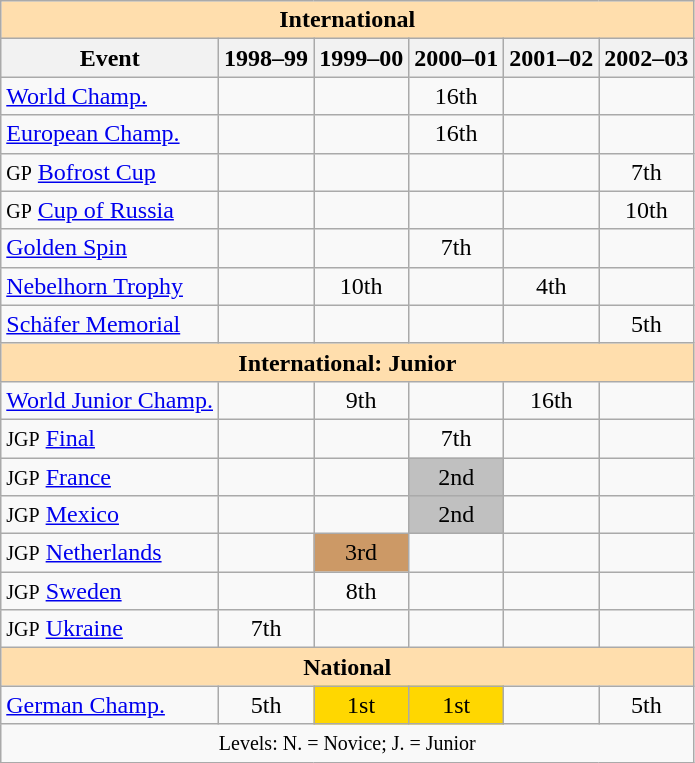<table class="wikitable" style="text-align:center">
<tr>
<th style="background-color: #ffdead; " colspan=6 align=center><strong>International</strong></th>
</tr>
<tr>
<th>Event</th>
<th>1998–99</th>
<th>1999–00</th>
<th>2000–01</th>
<th>2001–02</th>
<th>2002–03</th>
</tr>
<tr>
<td align=left><a href='#'>World Champ.</a></td>
<td></td>
<td></td>
<td>16th</td>
<td></td>
<td></td>
</tr>
<tr>
<td align=left><a href='#'>European Champ.</a></td>
<td></td>
<td></td>
<td>16th</td>
<td></td>
<td></td>
</tr>
<tr>
<td align=left><small>GP</small> <a href='#'>Bofrost Cup</a></td>
<td></td>
<td></td>
<td></td>
<td></td>
<td>7th</td>
</tr>
<tr>
<td align=left><small>GP</small> <a href='#'>Cup of Russia</a></td>
<td></td>
<td></td>
<td></td>
<td></td>
<td>10th</td>
</tr>
<tr>
<td align=left><a href='#'>Golden Spin</a></td>
<td></td>
<td></td>
<td>7th</td>
<td></td>
<td></td>
</tr>
<tr>
<td align=left><a href='#'>Nebelhorn Trophy</a></td>
<td></td>
<td>10th</td>
<td></td>
<td>4th</td>
<td></td>
</tr>
<tr>
<td align=left><a href='#'>Schäfer Memorial</a></td>
<td></td>
<td></td>
<td></td>
<td></td>
<td>5th</td>
</tr>
<tr>
<th style="background-color: #ffdead; " colspan=6 align=center><strong>International: Junior</strong></th>
</tr>
<tr>
<td align=left><a href='#'>World Junior Champ.</a></td>
<td></td>
<td>9th</td>
<td></td>
<td>16th</td>
<td></td>
</tr>
<tr>
<td align=left><small>JGP</small> <a href='#'>Final</a></td>
<td></td>
<td></td>
<td>7th</td>
<td></td>
<td></td>
</tr>
<tr>
<td align=left><small>JGP</small> <a href='#'>France</a></td>
<td></td>
<td></td>
<td bgcolor=silver>2nd</td>
<td></td>
<td></td>
</tr>
<tr>
<td align=left><small>JGP</small> <a href='#'>Mexico</a></td>
<td></td>
<td></td>
<td bgcolor=silver>2nd</td>
<td></td>
<td></td>
</tr>
<tr>
<td align=left><small>JGP</small> <a href='#'>Netherlands</a></td>
<td></td>
<td bgcolor=cc9966>3rd</td>
<td></td>
<td></td>
<td></td>
</tr>
<tr>
<td align=left><small>JGP</small> <a href='#'>Sweden</a></td>
<td></td>
<td>8th</td>
<td></td>
<td></td>
<td></td>
</tr>
<tr>
<td align=left><small>JGP</small> <a href='#'>Ukraine</a></td>
<td>7th</td>
<td></td>
<td></td>
<td></td>
<td></td>
</tr>
<tr>
<th style="background-color: #ffdead; " colspan=6 align=center><strong>National</strong></th>
</tr>
<tr>
<td align=left><a href='#'>German Champ.</a></td>
<td>5th</td>
<td bgcolor=gold>1st</td>
<td bgcolor=gold>1st</td>
<td></td>
<td>5th</td>
</tr>
<tr>
<td colspan=6 align=center><small> Levels: N. = Novice; J. = Junior </small></td>
</tr>
</table>
